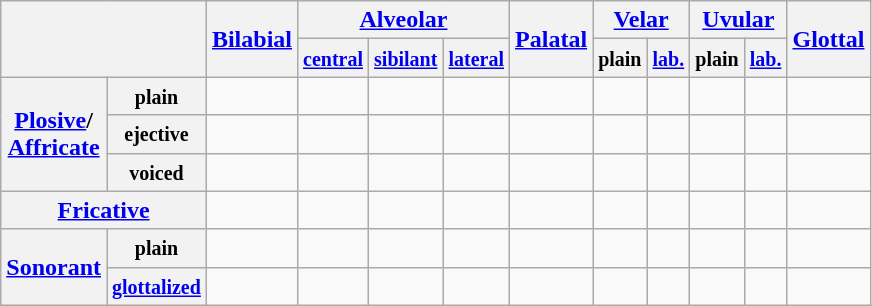<table class="wikitable" style="text-align: center;">
<tr>
<th rowspan="2" colspan="2"></th>
<th rowspan="2"><a href='#'>Bilabial</a></th>
<th colspan="3"><a href='#'>Alveolar</a></th>
<th rowspan="2"><a href='#'>Palatal</a></th>
<th colspan="2"><a href='#'>Velar</a></th>
<th colspan="2"><a href='#'>Uvular</a></th>
<th rowspan="2"><a href='#'>Glottal</a></th>
</tr>
<tr>
<th><small><a href='#'>central</a></small></th>
<th><small><a href='#'>sibilant</a></small></th>
<th><small><a href='#'>lateral</a></small></th>
<th><small>plain</small></th>
<th><small><a href='#'>lab.</a></small></th>
<th><small>plain</small></th>
<th><small><a href='#'>lab.</a></small></th>
</tr>
<tr>
<th rowspan="3"><a href='#'>Plosive</a>/<br><a href='#'>Affricate</a></th>
<th><small>plain</small></th>
<td></td>
<td></td>
<td></td>
<td></td>
<td></td>
<td></td>
<td></td>
<td></td>
<td></td>
<td></td>
</tr>
<tr>
<th><small>ejective</small></th>
<td></td>
<td></td>
<td></td>
<td></td>
<td></td>
<td></td>
<td></td>
<td></td>
<td></td>
<td></td>
</tr>
<tr>
<th><small>voiced</small></th>
<td></td>
<td></td>
<td></td>
<td></td>
<td></td>
<td></td>
<td></td>
<td></td>
<td></td>
<td></td>
</tr>
<tr>
<th colspan="2"><a href='#'>Fricative</a></th>
<td></td>
<td></td>
<td></td>
<td></td>
<td></td>
<td></td>
<td></td>
<td></td>
<td></td>
<td></td>
</tr>
<tr>
<th rowspan="2"><a href='#'>Sonorant</a></th>
<th><small>plain</small></th>
<td></td>
<td></td>
<td></td>
<td></td>
<td></td>
<td></td>
<td></td>
<td></td>
<td></td>
<td></td>
</tr>
<tr>
<th><small><a href='#'>glottalized</a></small></th>
<td></td>
<td></td>
<td></td>
<td></td>
<td></td>
<td></td>
<td></td>
<td></td>
<td></td>
<td></td>
</tr>
</table>
